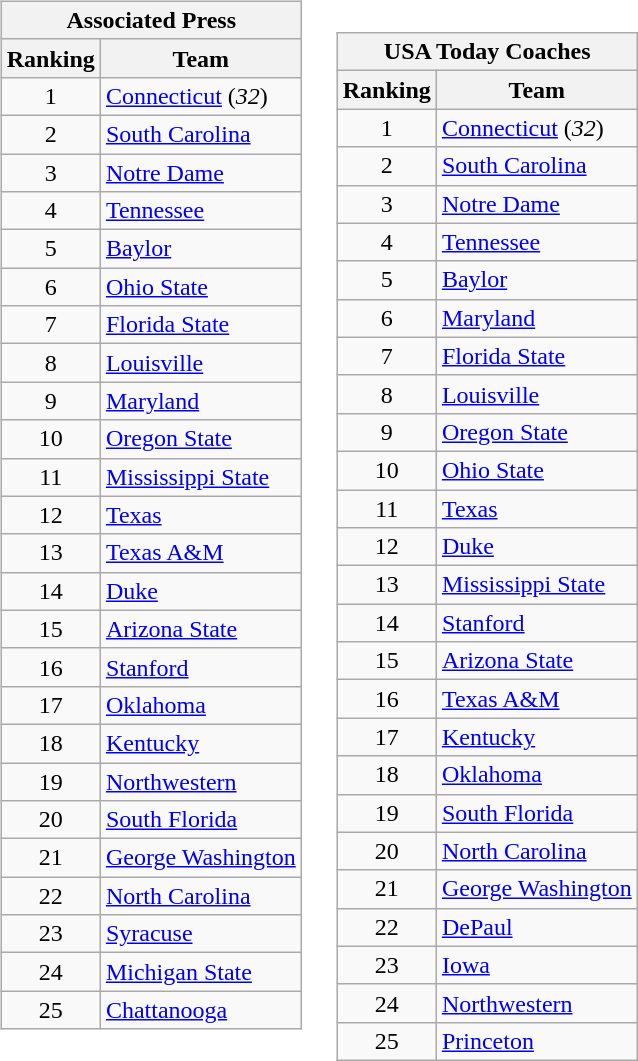<table>
<tr style="vertical-align:top;">
<td><br><table class="wikitable" style="text-align:center;">
<tr>
<th colspan=3>Associated Press</th>
</tr>
<tr>
<th>Ranking</th>
<th>Team</th>
</tr>
<tr>
<td>1</td>
<td align=left><a href='#'>Connecticut</a> (<em>32</em>)</td>
</tr>
<tr>
<td>2</td>
<td align=left><a href='#'>South Carolina</a></td>
</tr>
<tr>
<td>3</td>
<td align=left><a href='#'>Notre Dame</a></td>
</tr>
<tr>
<td>4</td>
<td align=left><a href='#'>Tennessee</a></td>
</tr>
<tr>
<td>5</td>
<td align=left><a href='#'>Baylor</a></td>
</tr>
<tr>
<td>6</td>
<td align=left><a href='#'>Ohio State</a></td>
</tr>
<tr>
<td>7</td>
<td align=left><a href='#'>Florida State</a></td>
</tr>
<tr>
<td>8</td>
<td align=left><a href='#'>Louisville</a></td>
</tr>
<tr>
<td>9</td>
<td align=left><a href='#'>Maryland</a></td>
</tr>
<tr>
<td>10</td>
<td align=left><a href='#'>Oregon State</a></td>
</tr>
<tr>
<td>11</td>
<td align=left><a href='#'>Mississippi State</a></td>
</tr>
<tr>
<td>12</td>
<td align=left><a href='#'>Texas</a></td>
</tr>
<tr>
<td>13</td>
<td align=left><a href='#'>Texas A&M</a></td>
</tr>
<tr>
<td>14</td>
<td align=left><a href='#'>Duke</a></td>
</tr>
<tr>
<td>15</td>
<td align=left><a href='#'>Arizona State</a></td>
</tr>
<tr>
<td>16</td>
<td align=left><a href='#'>Stanford</a></td>
</tr>
<tr>
<td>17</td>
<td align=left><a href='#'>Oklahoma</a></td>
</tr>
<tr>
<td>18</td>
<td align=left><a href='#'>Kentucky</a></td>
</tr>
<tr>
<td>19</td>
<td align=left><a href='#'>Northwestern</a></td>
</tr>
<tr>
<td>20</td>
<td align=left><a href='#'>South Florida</a></td>
</tr>
<tr>
<td>21</td>
<td align=left><a href='#'>George Washington</a></td>
</tr>
<tr>
<td>22</td>
<td align=left><a href='#'>North Carolina</a></td>
</tr>
<tr>
<td>23</td>
<td align=left><a href='#'>Syracuse</a></td>
</tr>
<tr>
<td>24</td>
<td align=left><a href='#'>Michigan State</a></td>
</tr>
<tr>
<td>25</td>
<td align=left><a href='#'>Chattanooga</a></td>
</tr>
</table>
</td>
<td><br><table>
<tr style="vertical-align:top;">
<td><br><table class="wikitable" style="text-align:center;">
<tr>
<th colspan=2>USA Today Coaches</th>
</tr>
<tr>
<th>Ranking</th>
<th>Team</th>
</tr>
<tr>
<td>1</td>
<td align=left><a href='#'>Connecticut</a> (<em>32</em>)</td>
</tr>
<tr>
<td>2</td>
<td align=left><a href='#'>South Carolina</a></td>
</tr>
<tr>
<td>3</td>
<td align=left><a href='#'>Notre Dame</a></td>
</tr>
<tr>
<td>4</td>
<td align=left><a href='#'>Tennessee</a></td>
</tr>
<tr>
<td>5</td>
<td align=left><a href='#'>Baylor</a></td>
</tr>
<tr>
<td>6</td>
<td align=left><a href='#'>Maryland</a></td>
</tr>
<tr>
<td>7</td>
<td align=left><a href='#'>Florida State</a></td>
</tr>
<tr>
<td>8</td>
<td align=left><a href='#'>Louisville</a></td>
</tr>
<tr>
<td>9</td>
<td align=left><a href='#'>Oregon State</a></td>
</tr>
<tr>
<td>10</td>
<td align=left><a href='#'>Ohio State</a></td>
</tr>
<tr>
<td>11</td>
<td align=left><a href='#'>Texas</a></td>
</tr>
<tr>
<td>12</td>
<td align=left><a href='#'>Duke</a></td>
</tr>
<tr>
<td>13</td>
<td align=left><a href='#'>Mississippi State</a></td>
</tr>
<tr>
<td>14</td>
<td align=left><a href='#'>Stanford</a></td>
</tr>
<tr>
<td>15</td>
<td align=left><a href='#'>Arizona State</a></td>
</tr>
<tr>
<td>16</td>
<td align=left><a href='#'>Texas A&M</a></td>
</tr>
<tr>
<td>17</td>
<td align=left><a href='#'>Kentucky</a></td>
</tr>
<tr>
<td>18</td>
<td align=left><a href='#'>Oklahoma</a></td>
</tr>
<tr>
<td>19</td>
<td align=left><a href='#'>South Florida</a></td>
</tr>
<tr>
<td>20</td>
<td align=left><a href='#'>North Carolina</a></td>
</tr>
<tr>
<td>21</td>
<td align=left><a href='#'>George Washington</a></td>
</tr>
<tr>
<td>22</td>
<td align=left><a href='#'>DePaul</a></td>
</tr>
<tr>
<td>23</td>
<td align=left><a href='#'>Iowa</a></td>
</tr>
<tr>
<td>24</td>
<td align=left><a href='#'>Northwestern</a></td>
</tr>
<tr>
<td>25</td>
<td align=left><a href='#'>Princeton</a></td>
</tr>
</table>
</td>
</tr>
</table>
</td>
</tr>
</table>
